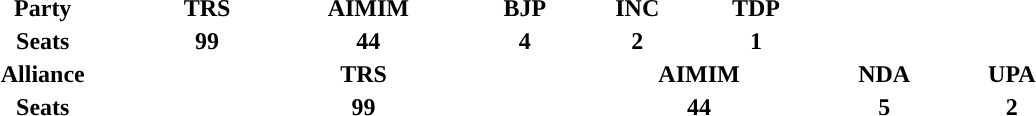<table style="width:60%; text-align:center;">
<tr>
<th><strong>Party</strong></th>
<td><strong>TRS</strong></td>
<td><strong>AIMIM</strong></td>
<td><strong>BJP</strong></td>
<td><strong>INC</strong></td>
<td><strong>TDP</strong></td>
</tr>
<tr>
<th><strong>Seats</strong></th>
<td><strong>99</strong></td>
<td><strong>44</strong></td>
<td><strong>4</strong></td>
<td><strong>2</strong></td>
<td><strong>1</strong></td>
</tr>
<tr>
<th><strong>Alliance</strong></th>
<td colspan="3"><strong>TRS</strong></td>
<td colspan="3"><strong>AIMIM</strong></td>
<td colspan="3"><strong>NDA</strong></td>
<td colspan="3"><strong>UPA</strong></td>
</tr>
<tr>
<th><strong>Seats</strong></th>
<td colspan="3"><strong>99</strong></td>
<td colspan="3"><strong>44</strong></td>
<td colspan="3"><strong>5</strong></td>
<td colspan="3"><strong>2</strong></td>
</tr>
</table>
